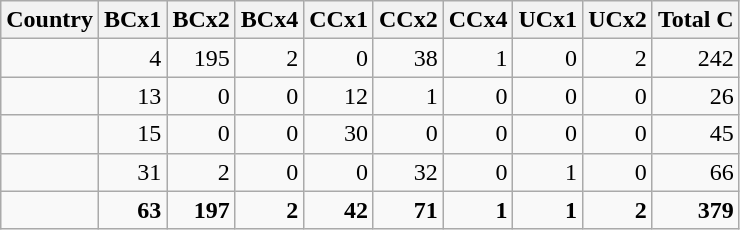<table class="wikitable mw-datatable sortable">
<tr>
<th>Country</th>
<th>BCx1</th>
<th>BCx2</th>
<th>BCx4</th>
<th>CCx1</th>
<th>CCx2</th>
<th>CCx4</th>
<th>UCx1</th>
<th>UCx2</th>
<th>Total C</th>
</tr>
<tr>
<td></td>
<td align=right>4</td>
<td align=right>195</td>
<td align=right>2</td>
<td align=right>0</td>
<td align=right>38</td>
<td align=right>1</td>
<td align=right>0</td>
<td align=right>2</td>
<td align=right>242</td>
</tr>
<tr>
<td></td>
<td align=right>13</td>
<td align=right>0</td>
<td align=right>0</td>
<td align=right>12</td>
<td align=right>1</td>
<td align=right>0</td>
<td align=right>0</td>
<td align=right>0</td>
<td align=right>26</td>
</tr>
<tr>
<td></td>
<td align=right>15</td>
<td align=right>0</td>
<td align=right>0</td>
<td align=right>30</td>
<td align=right>0</td>
<td align=right>0</td>
<td align=right>0</td>
<td align=right>0</td>
<td align=right>45</td>
</tr>
<tr>
<td></td>
<td align=right>31</td>
<td align=right>2</td>
<td align=right>0</td>
<td align=right>0</td>
<td align=right>32</td>
<td align=right>0</td>
<td align=right>1</td>
<td align=right>0</td>
<td align=right>66</td>
</tr>
<tr class="sortbottom" style="font-weight:bold">
<td></td>
<td align=right>63</td>
<td align=right>197</td>
<td align=right>2</td>
<td align=right>42</td>
<td align=right>71</td>
<td align=right>1</td>
<td align=right>1</td>
<td align=right>2</td>
<td align=right>379</td>
</tr>
</table>
